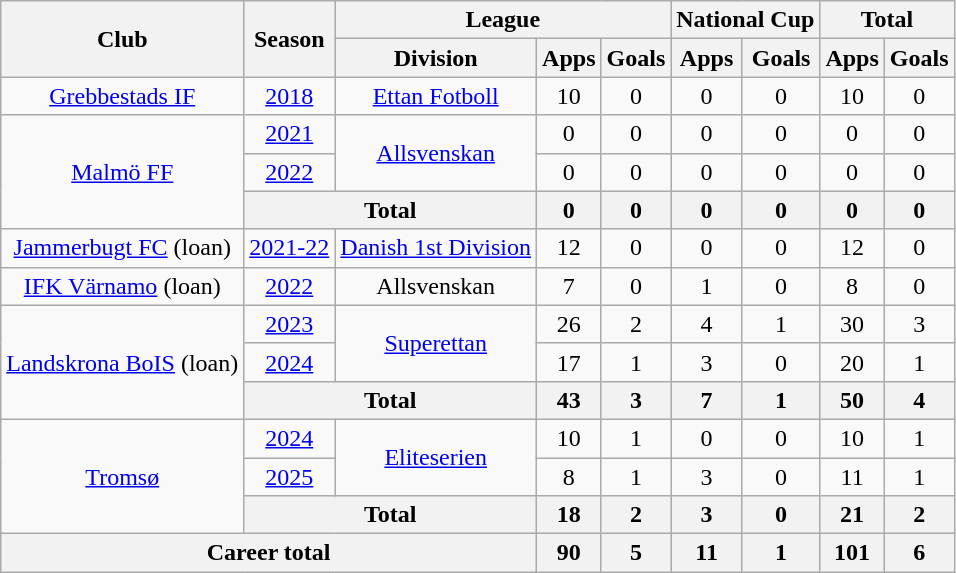<table class="wikitable" style="text-align: center;">
<tr>
<th rowspan="2">Club</th>
<th rowspan="2">Season</th>
<th colspan="3">League</th>
<th colspan="2">National Cup</th>
<th colspan="2">Total</th>
</tr>
<tr>
<th>Division</th>
<th>Apps</th>
<th>Goals</th>
<th>Apps</th>
<th>Goals</th>
<th>Apps</th>
<th>Goals</th>
</tr>
<tr>
<td><a href='#'>Grebbestads IF</a></td>
<td><a href='#'>2018</a></td>
<td><a href='#'>Ettan Fotboll</a></td>
<td>10</td>
<td>0</td>
<td>0</td>
<td>0</td>
<td>10</td>
<td>0</td>
</tr>
<tr>
<td rowspan="3"><a href='#'>Malmö FF</a></td>
<td><a href='#'>2021</a></td>
<td rowspan="2"><a href='#'>Allsvenskan</a></td>
<td>0</td>
<td>0</td>
<td>0</td>
<td>0</td>
<td>0</td>
<td>0</td>
</tr>
<tr>
<td><a href='#'>2022</a></td>
<td>0</td>
<td>0</td>
<td>0</td>
<td>0</td>
<td>0</td>
<td>0</td>
</tr>
<tr>
<th colspan="2">Total</th>
<th>0</th>
<th>0</th>
<th>0</th>
<th>0</th>
<th>0</th>
<th>0</th>
</tr>
<tr>
<td><a href='#'>Jammerbugt FC</a> (loan)</td>
<td><a href='#'>2021-22</a></td>
<td><a href='#'>Danish 1st Division</a></td>
<td>12</td>
<td>0</td>
<td>0</td>
<td>0</td>
<td>12</td>
<td>0</td>
</tr>
<tr>
<td><a href='#'>IFK Värnamo</a> (loan)</td>
<td><a href='#'>2022</a></td>
<td>Allsvenskan</td>
<td>7</td>
<td>0</td>
<td>1</td>
<td>0</td>
<td>8</td>
<td>0</td>
</tr>
<tr>
<td rowspan="3"><a href='#'>Landskrona BoIS</a> (loan)</td>
<td><a href='#'>2023</a></td>
<td rowspan="2"><a href='#'>Superettan</a></td>
<td>26</td>
<td>2</td>
<td>4</td>
<td>1</td>
<td>30</td>
<td>3</td>
</tr>
<tr>
<td><a href='#'>2024</a></td>
<td>17</td>
<td>1</td>
<td>3</td>
<td>0</td>
<td>20</td>
<td>1</td>
</tr>
<tr>
<th colspan="2">Total</th>
<th>43</th>
<th>3</th>
<th>7</th>
<th>1</th>
<th>50</th>
<th>4</th>
</tr>
<tr>
<td rowspan="3"><a href='#'>Tromsø</a></td>
<td><a href='#'>2024</a></td>
<td rowspan="2"><a href='#'>Eliteserien</a></td>
<td>10</td>
<td>1</td>
<td>0</td>
<td>0</td>
<td>10</td>
<td>1</td>
</tr>
<tr>
<td><a href='#'>2025</a></td>
<td>8</td>
<td>1</td>
<td>3</td>
<td>0</td>
<td>11</td>
<td>1</td>
</tr>
<tr>
<th colspan="2">Total</th>
<th>18</th>
<th>2</th>
<th>3</th>
<th>0</th>
<th>21</th>
<th>2</th>
</tr>
<tr>
<th colspan="3">Career total</th>
<th>90</th>
<th>5</th>
<th>11</th>
<th>1</th>
<th>101</th>
<th>6</th>
</tr>
</table>
